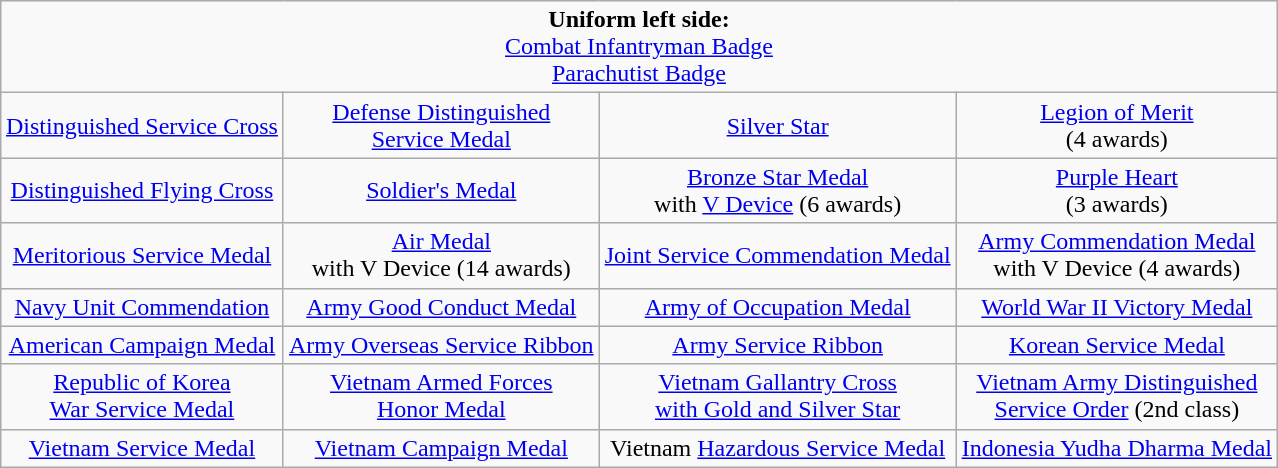<table class="wikitable" style="margin-left: auto; margin-right: auto; text-align: center;">
<tr>
<td colspan="12"><strong>Uniform left side:</strong><br><a href='#'>Combat Infantryman Badge</a><br><a href='#'>Parachutist Badge</a></td>
</tr>
<tr>
<td><a href='#'>Distinguished Service Cross</a></td>
<td><a href='#'>Defense Distinguished<br>Service Medal</a></td>
<td><a href='#'>Silver Star</a></td>
<td><a href='#'>Legion of Merit</a><br>(4 awards)</td>
</tr>
<tr>
<td><a href='#'>Distinguished Flying Cross</a></td>
<td><a href='#'>Soldier's Medal</a></td>
<td><a href='#'>Bronze Star Medal</a><br>with <a href='#'>V Device</a> (6 awards)</td>
<td><a href='#'>Purple Heart</a><br>(3 awards)</td>
</tr>
<tr>
<td><a href='#'>Meritorious Service Medal</a></td>
<td><a href='#'>Air Medal</a><br>with V Device (14 awards)</td>
<td><a href='#'>Joint Service Commendation Medal</a></td>
<td><a href='#'>Army Commendation Medal</a><br>with V Device (4 awards)</td>
</tr>
<tr>
<td><a href='#'>Navy Unit Commendation</a></td>
<td><a href='#'>Army Good Conduct Medal</a></td>
<td><a href='#'>Army of Occupation Medal</a></td>
<td><a href='#'>World War II Victory Medal</a></td>
</tr>
<tr>
<td><a href='#'>American Campaign Medal</a></td>
<td><a href='#'>Army Overseas Service Ribbon</a></td>
<td><a href='#'>Army Service Ribbon</a></td>
<td><a href='#'>Korean Service Medal</a></td>
</tr>
<tr>
<td><a href='#'>Republic of Korea<br>War Service Medal</a></td>
<td><a href='#'>Vietnam Armed Forces<br>Honor Medal</a></td>
<td><a href='#'>Vietnam Gallantry Cross<br>with Gold and Silver Star</a></td>
<td><a href='#'>Vietnam Army Distinguished<br>Service Order</a> (2nd class)<br></td>
</tr>
<tr>
<td><a href='#'>Vietnam Service Medal</a></td>
<td><a href='#'>Vietnam Campaign Medal</a></td>
<td>Vietnam <a href='#'>Hazardous Service Medal</a></td>
<td><a href='#'>Indonesia Yudha Dharma Medal</a></td>
</tr>
</table>
